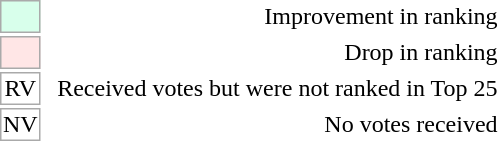<table style="text-align:right" style="font-size:90%; border:1px solid #aaaaaa; white-space:nowrap; background:#eeeeee;">
<tr>
<td style="background:#d8ffeb; width:20px; border:1px solid #aaaaaa;"> </td>
<td rowspan="5"> </td>
<td>Improvement in ranking</td>
</tr>
<tr>
<td style="background:#ffe6e6; width:20px; border:1px solid #aaaaaa;"> </td>
<td>Drop in ranking</td>
</tr>
<tr>
<td style="text-align:center; width:20px; border:1px solid #aaaaaa; background:white;">RV</td>
<td>Received votes but were not ranked in Top 25</td>
</tr>
<tr>
<td style="text-align:center; width:20px; border:1px solid #aaaaaa; background:white;">NV</td>
<td>No votes received</td>
</tr>
<tr>
</tr>
</table>
